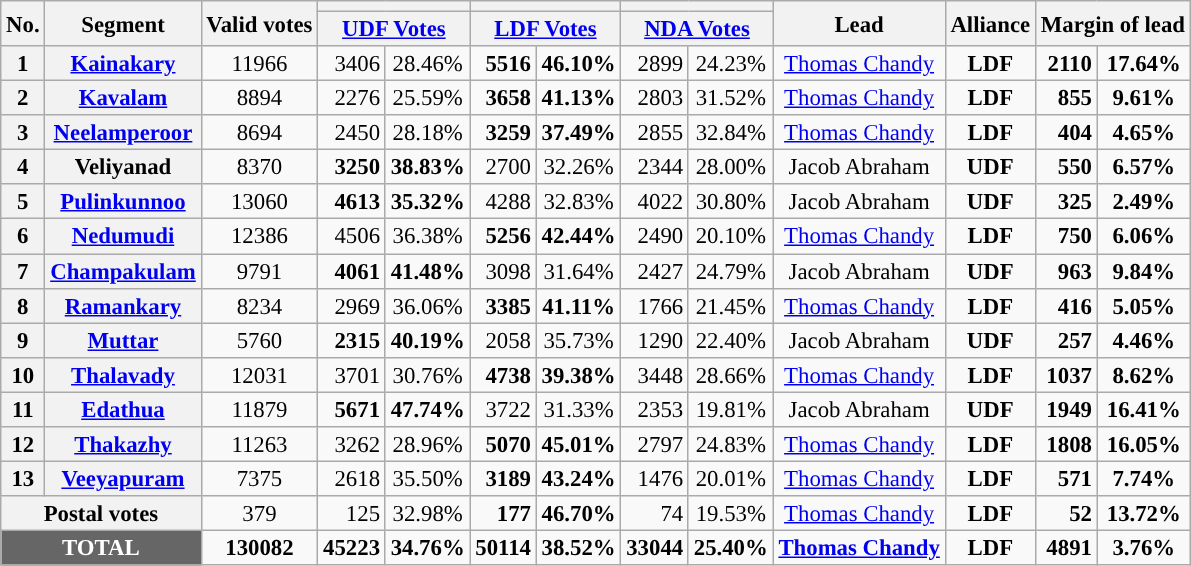<table class="wikitable sortable" style="text-align:center;font-size:95%;line-height:16px">
<tr>
<th rowspan="2">No.</th>
<th rowspan="2">Segment</th>
<th rowspan="2">Valid votes</th>
<th colspan="2" style="background:"></th>
<th colspan="2" style="background:"></th>
<th colspan="2" style="background:"></th>
<th rowspan="2">Lead</th>
<th rowspan="2">Alliance</th>
<th rowspan="2" colspan="2">Margin of lead</th>
</tr>
<tr>
<th colspan="2" width="50" class="unsortable "><a href='#'>UDF Votes</a></th>
<th colspan="2" width="50" class="unsortable "><a href='#'>LDF Votes</a></th>
<th colspan="2" width="50" class="unsortable "><a href='#'>NDA Votes</a></th>
</tr>
<tr>
<th>1</th>
<th><a href='#'>Kainakary</a></th>
<td align="center">11966</td>
<td align="right">3406</td>
<td>28.46%</td>
<td align="right" style="color:"><strong>5516</strong></td>
<td style="color:"><strong>46.10%</strong></td>
<td align="right">2899</td>
<td>24.23%</td>
<td><a href='#'>Thomas Chandy</a></td>
<td align="center" style="background:"><strong>LDF</strong></td>
<td align="right" style="color:"><strong>2110</strong></td>
<td style="color:"><strong>17.64%</strong></td>
</tr>
<tr>
<th>2</th>
<th><a href='#'>Kavalam</a></th>
<td align="center">8894</td>
<td align="right">2276</td>
<td>25.59%</td>
<td align="right" style="color:"><strong>3658</strong></td>
<td style="color:"><strong>41.13%</strong></td>
<td align="right">2803</td>
<td>31.52%</td>
<td><a href='#'>Thomas Chandy</a></td>
<td align="center" style="background:"><strong>LDF</strong></td>
<td align="right" style="color:"><strong>855</strong></td>
<td style="color:"><strong>9.61%</strong></td>
</tr>
<tr>
<th>3</th>
<th><a href='#'>Neelamperoor</a></th>
<td align="center">8694</td>
<td align="right">2450</td>
<td>28.18%</td>
<td align="right" style="color:"><strong>3259</strong></td>
<td style="color:"><strong>37.49%</strong></td>
<td align="right">2855</td>
<td>32.84%</td>
<td><a href='#'>Thomas Chandy</a></td>
<td align="center" style="background:"><strong>LDF</strong></td>
<td align="right" style="color:"><strong>404</strong></td>
<td style="color:"><strong>4.65%</strong></td>
</tr>
<tr>
<th>4</th>
<th>Veliyanad</th>
<td align="center">8370</td>
<td align="right" style="color:"><strong>3250</strong></td>
<td style="color:"><strong>38.83%</strong></td>
<td align="right">2700</td>
<td>32.26%</td>
<td align="right">2344</td>
<td>28.00%</td>
<td>Jacob Abraham</td>
<td align="center" style="background:"><strong>UDF</strong></td>
<td align="right" style="color:"><strong>550</strong></td>
<td style="color:"><strong>6.57%</strong></td>
</tr>
<tr>
<th>5</th>
<th><a href='#'>Pulinkunnoo</a></th>
<td align="center">13060</td>
<td align="right" style="color:"><strong>4613</strong></td>
<td style="color:"><strong>35.32%</strong></td>
<td align="right">4288</td>
<td>32.83%</td>
<td align="right">4022</td>
<td>30.80%</td>
<td>Jacob Abraham</td>
<td align="center" style="background:"><strong>UDF</strong></td>
<td align="right" style="color:"><strong>325</strong></td>
<td style="color:"><strong>2.49%</strong></td>
</tr>
<tr>
<th>6</th>
<th><a href='#'>Nedumudi</a></th>
<td align="center">12386</td>
<td align="right">4506</td>
<td>36.38%</td>
<td align="right" style="color:"><strong>5256</strong></td>
<td style="color:"><strong>42.44%</strong></td>
<td align="right">2490</td>
<td>20.10%</td>
<td><a href='#'>Thomas Chandy</a></td>
<td align="center" style="background:"><strong>LDF</strong></td>
<td align="right" style="color:"><strong>750</strong></td>
<td style="color:"><strong>6.06%</strong></td>
</tr>
<tr>
<th>7</th>
<th><a href='#'>Champakulam</a></th>
<td align="center">9791</td>
<td align="right" style="color:"><strong>4061</strong></td>
<td style="color:"><strong>41.48%</strong></td>
<td align="right">3098</td>
<td>31.64%</td>
<td align="right">2427</td>
<td>24.79%</td>
<td>Jacob Abraham</td>
<td align="center" style="background:"><strong>UDF</strong></td>
<td align="right" style="color:"><strong>963</strong></td>
<td style="color:"><strong>9.84%</strong></td>
</tr>
<tr>
<th>8</th>
<th><a href='#'>Ramankary</a></th>
<td align="center">8234</td>
<td align="right">2969</td>
<td>36.06%</td>
<td align="right" style="color:"><strong>3385</strong></td>
<td style="color:"><strong>41.11%</strong></td>
<td align="right">1766</td>
<td>21.45%</td>
<td><a href='#'>Thomas Chandy</a></td>
<td align="center" style="background:"><strong>LDF</strong></td>
<td align="right" style="color:"><strong>416</strong></td>
<td style="color:"><strong>5.05%</strong></td>
</tr>
<tr>
<th>9</th>
<th><a href='#'>Muttar</a></th>
<td align="center">5760</td>
<td align="right" style="color:"><strong>2315</strong></td>
<td style="color:"><strong>40.19%</strong></td>
<td align="right">2058</td>
<td>35.73%</td>
<td align="right">1290</td>
<td>22.40%</td>
<td>Jacob Abraham</td>
<td align="center" style="background:"><strong>UDF</strong></td>
<td align="right" style="color:"><strong>257</strong></td>
<td style="color:"><strong>4.46%</strong></td>
</tr>
<tr>
<th>10</th>
<th><a href='#'>Thalavady</a></th>
<td align="center">12031</td>
<td align="right">3701</td>
<td>30.76%</td>
<td align="right" style="color:"><strong>4738</strong></td>
<td style="color:"><strong>39.38%</strong></td>
<td align="right">3448</td>
<td>28.66%</td>
<td><a href='#'>Thomas Chandy</a></td>
<td align="center" style="background:"><strong>LDF</strong></td>
<td align="right" style="color:"><strong>1037</strong></td>
<td style="color:"><strong>8.62%</strong></td>
</tr>
<tr>
<th>11</th>
<th><a href='#'>Edathua</a></th>
<td align="center">11879</td>
<td align="right" style="color:"><strong>5671</strong></td>
<td style="color:"><strong>47.74%</strong></td>
<td align="right">3722</td>
<td>31.33%</td>
<td align="right">2353</td>
<td>19.81%</td>
<td>Jacob Abraham</td>
<td align="center" style="background:"><strong>UDF</strong></td>
<td align="right" style="color:"><strong>1949</strong></td>
<td style="color:"><strong>16.41%</strong></td>
</tr>
<tr>
<th>12</th>
<th><a href='#'>Thakazhy</a></th>
<td align="center">11263</td>
<td align="right">3262</td>
<td>28.96%</td>
<td align="right" style="color:"><strong>5070</strong></td>
<td style="color:"><strong>45.01%</strong></td>
<td align="right">2797</td>
<td>24.83%</td>
<td><a href='#'>Thomas Chandy</a></td>
<td align="center" style="background:"><strong>LDF</strong></td>
<td align="right" style="color:"><strong>1808</strong></td>
<td style="color:"><strong>16.05%</strong></td>
</tr>
<tr>
<th>13</th>
<th><a href='#'>Veeyapuram</a></th>
<td align="center">7375</td>
<td align="right">2618</td>
<td>35.50%</td>
<td align="right" style="color:"><strong>3189</strong></td>
<td style="color:"><strong>43.24%</strong></td>
<td align="right">1476</td>
<td>20.01%</td>
<td><a href='#'>Thomas Chandy</a></td>
<td align="center" style="background:"><strong>LDF</strong></td>
<td align="right" style="color:"><strong>571</strong></td>
<td style="color:"><strong>7.74%</strong></td>
</tr>
<tr>
<th colspan=2>Postal votes</th>
<td align="center">379</td>
<td align="right">125</td>
<td>32.98%</td>
<td align="right" style="color:"><strong>177</strong></td>
<td style="color:"><strong>46.70%</strong></td>
<td align="right">74</td>
<td>19.53%</td>
<td><a href='#'>Thomas Chandy</a></td>
<td align="center" style="background:"><strong>LDF</strong></td>
<td align="right" style="color:"><strong>52</strong></td>
<td style="color:"><strong>13.72%</strong></td>
</tr>
<tr>
<th colspan="2" style="background-color:#666666; color:white">TOTAL</th>
<td align="center"><strong>130082</strong></td>
<td align="right" style="background:"><strong>45223</strong></td>
<td style="background:"><strong>34.76%</strong></td>
<td align="right" style="background:"><strong>50114</strong></td>
<td style="background:"><strong>38.52%</strong></td>
<td align="right" style="background:"><strong>33044</strong></td>
<td style="background:"><strong>25.40%</strong></td>
<td><strong><a href='#'>Thomas Chandy</a></strong></td>
<td align="center" style="background:"><strong>LDF</strong></td>
<td align="right" style="color:"><strong>4891</strong></td>
<td style="color:"><strong>3.76%</strong></td>
</tr>
</table>
